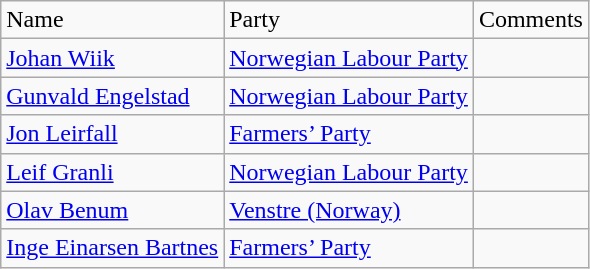<table class="wikitable">
<tr>
<td>Name</td>
<td>Party</td>
<td>Comments</td>
</tr>
<tr>
<td><a href='#'>Johan Wiik</a></td>
<td><a href='#'>Norwegian Labour Party</a></td>
<td></td>
</tr>
<tr>
<td><a href='#'>Gunvald Engelstad</a></td>
<td><a href='#'>Norwegian Labour Party</a></td>
<td></td>
</tr>
<tr>
<td><a href='#'>Jon Leirfall</a></td>
<td><a href='#'>Farmers’ Party</a></td>
<td></td>
</tr>
<tr>
<td><a href='#'>Leif Granli</a></td>
<td><a href='#'>Norwegian Labour Party</a></td>
<td></td>
</tr>
<tr>
<td><a href='#'>Olav Benum</a></td>
<td><a href='#'>Venstre (Norway)</a></td>
<td></td>
</tr>
<tr>
<td><a href='#'>Inge Einarsen Bartnes</a></td>
<td><a href='#'>Farmers’ Party</a></td>
<td></td>
</tr>
</table>
